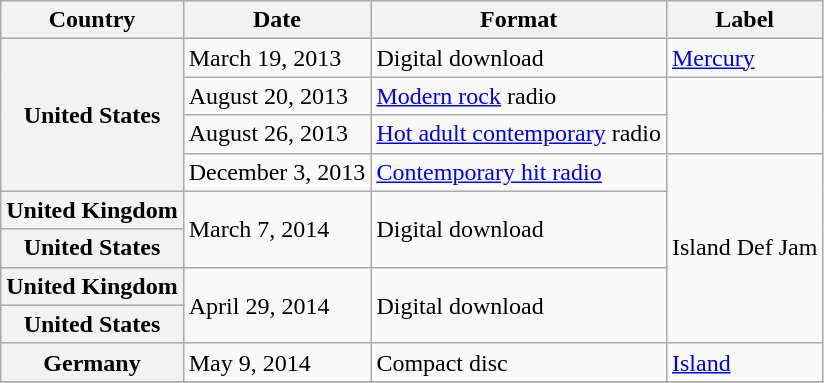<table class="wikitable plainrowheaders">
<tr>
<th scope="col">Country</th>
<th scope="col">Date</th>
<th scope="col">Format</th>
<th scope="col">Label</th>
</tr>
<tr>
<th scope="row" rowspan="4">United States</th>
<td>March 19, 2013</td>
<td>Digital download</td>
<td><a href='#'>Mercury</a></td>
</tr>
<tr>
<td>August 20, 2013</td>
<td><a href='#'>Modern rock</a> radio</td>
<td rowspan="2"></td>
</tr>
<tr>
<td>August 26, 2013</td>
<td><a href='#'>Hot adult contemporary</a> radio</td>
</tr>
<tr>
<td>December 3, 2013</td>
<td><a href='#'>Contemporary hit radio</a></td>
<td rowspan="5">Island Def Jam</td>
</tr>
<tr>
<th scope="row">United Kingdom</th>
<td rowspan="2">March 7, 2014</td>
<td rowspan="2">Digital download </td>
</tr>
<tr>
<th scope="row">United States</th>
</tr>
<tr>
<th scope="row">United Kingdom</th>
<td rowspan="2">April 29, 2014</td>
<td rowspan="2">Digital download </td>
</tr>
<tr>
<th scope="row">United States</th>
</tr>
<tr>
<th scope="row">Germany</th>
<td>May 9, 2014</td>
<td>Compact disc</td>
<td><a href='#'>Island</a></td>
</tr>
<tr>
</tr>
</table>
